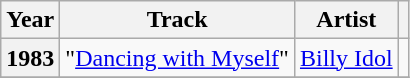<table class="wikitable plainrowheaders" style="margin-right: 0;">
<tr>
<th scope="col">Year</th>
<th scope="col">Track</th>
<th scope="col">Artist</th>
<th scope="col"></th>
</tr>
<tr>
<th scope="row">1983</th>
<td>"<a href='#'>Dancing with Myself</a>"</td>
<td><a href='#'>Billy Idol</a></td>
<td style="text-align:center;"></td>
</tr>
<tr>
</tr>
</table>
